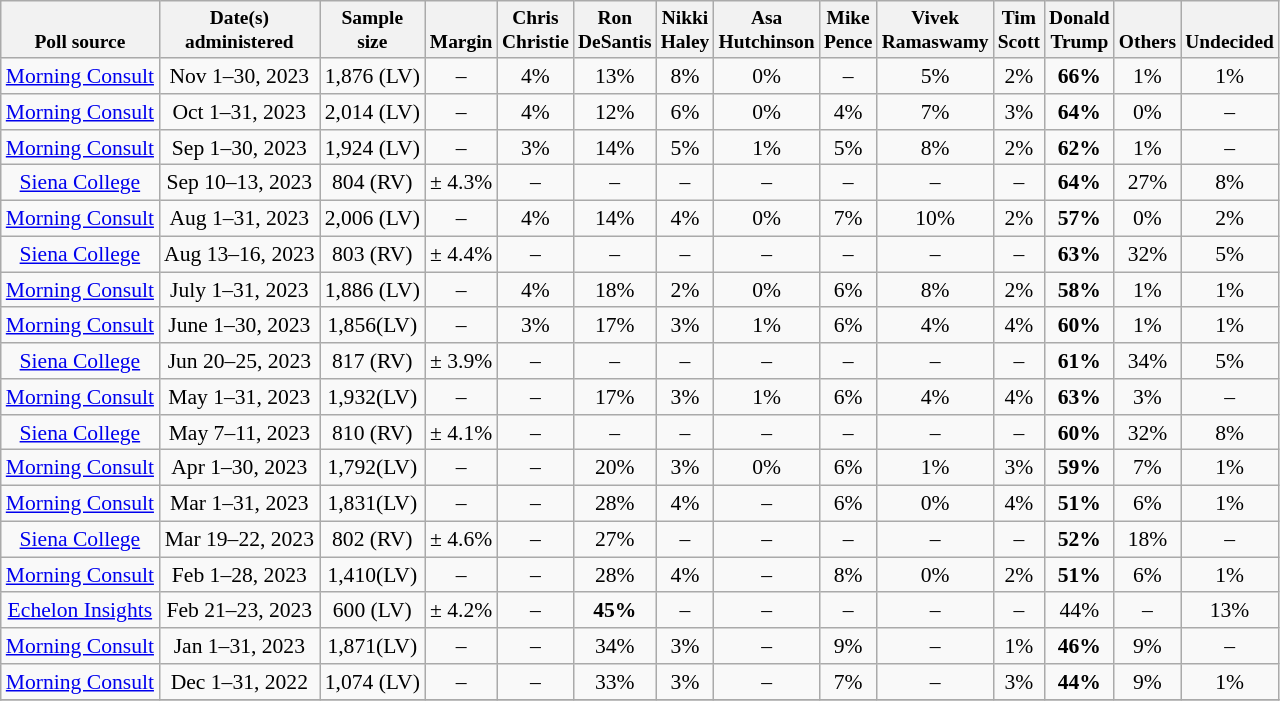<table class="wikitable mw-datatable" style="font-size:90%;text-align:center;">
<tr valign=bottom style="font-size:90%;">
<th>Poll source</th>
<th>Date(s)<br>administered</th>
<th>Sample<br>size</th>
<th>Margin<br></th>
<th>Chris<br>Christie</th>
<th>Ron<br>DeSantis</th>
<th>Nikki<br>Haley</th>
<th>Asa<br>Hutchinson</th>
<th>Mike<br>Pence</th>
<th>Vivek<br>Ramaswamy</th>
<th>Tim<br>Scott</th>
<th>Donald<br>Trump</th>
<th>Others</th>
<th>Undecided</th>
</tr>
<tr>
<td><a href='#'>Morning Consult</a></td>
<td>Nov 1–30, 2023</td>
<td>1,876 (LV)</td>
<td>–</td>
<td>4%</td>
<td>13%</td>
<td>8%</td>
<td>0%</td>
<td>–</td>
<td>5%</td>
<td>2%</td>
<td><strong>66%</strong></td>
<td>1%</td>
<td>1%</td>
</tr>
<tr>
<td><a href='#'>Morning Consult</a></td>
<td>Oct 1–31, 2023</td>
<td>2,014 (LV)</td>
<td>–</td>
<td>4%</td>
<td>12%</td>
<td>6%</td>
<td>0%</td>
<td>4%</td>
<td>7%</td>
<td>3%</td>
<td><strong>64%</strong></td>
<td>0%</td>
<td>–</td>
</tr>
<tr>
<td><a href='#'>Morning Consult</a></td>
<td>Sep 1–30, 2023</td>
<td>1,924 (LV)</td>
<td>–</td>
<td>3%</td>
<td>14%</td>
<td>5%</td>
<td>1%</td>
<td>5%</td>
<td>8%</td>
<td>2%</td>
<td><strong>62%</strong></td>
<td>1%</td>
<td>–</td>
</tr>
<tr>
<td><a href='#'>Siena College</a></td>
<td>Sep 10–13, 2023</td>
<td>804 (RV)</td>
<td>± 4.3%</td>
<td>–</td>
<td>–</td>
<td>–</td>
<td>–</td>
<td>–</td>
<td>–</td>
<td>–</td>
<td><strong>64%</strong></td>
<td>27%</td>
<td>8%</td>
</tr>
<tr>
<td><a href='#'>Morning Consult</a></td>
<td>Aug 1–31, 2023</td>
<td>2,006 (LV)</td>
<td>–</td>
<td>4%</td>
<td>14%</td>
<td>4%</td>
<td>0%</td>
<td>7%</td>
<td>10%</td>
<td>2%</td>
<td><strong>57%</strong></td>
<td>0%</td>
<td>2%</td>
</tr>
<tr>
<td><a href='#'>Siena College</a></td>
<td>Aug 13–16, 2023</td>
<td>803 (RV)</td>
<td>± 4.4%</td>
<td>–</td>
<td>–</td>
<td>–</td>
<td>–</td>
<td>–</td>
<td>–</td>
<td>–</td>
<td><strong>63%</strong></td>
<td>32%</td>
<td>5%</td>
</tr>
<tr>
<td><a href='#'>Morning Consult</a></td>
<td>July 1–31, 2023</td>
<td>1,886 (LV)</td>
<td>–</td>
<td>4%</td>
<td>18%</td>
<td>2%</td>
<td>0%</td>
<td>6%</td>
<td>8%</td>
<td>2%</td>
<td><strong>58%</strong></td>
<td>1%</td>
<td>1%</td>
</tr>
<tr>
<td><a href='#'>Morning Consult</a></td>
<td>June 1–30, 2023</td>
<td>1,856(LV)</td>
<td>–</td>
<td>3%</td>
<td>17%</td>
<td>3%</td>
<td>1%</td>
<td>6%</td>
<td>4%</td>
<td>4%</td>
<td><strong>60%</strong></td>
<td>1%</td>
<td>1%</td>
</tr>
<tr>
<td><a href='#'>Siena College</a></td>
<td>Jun 20–25, 2023</td>
<td>817 (RV)</td>
<td>± 3.9%</td>
<td>–</td>
<td>–</td>
<td>–</td>
<td>–</td>
<td>–</td>
<td>–</td>
<td>–</td>
<td><strong>61%</strong></td>
<td>34%</td>
<td>5%</td>
</tr>
<tr>
<td><a href='#'>Morning Consult</a></td>
<td>May 1–31, 2023</td>
<td>1,932(LV)</td>
<td>–</td>
<td>–</td>
<td>17%</td>
<td>3%</td>
<td>1%</td>
<td>6%</td>
<td>4%</td>
<td>4%</td>
<td><strong>63%</strong></td>
<td>3%</td>
<td>–</td>
</tr>
<tr>
<td><a href='#'>Siena College</a></td>
<td>May 7–11, 2023</td>
<td>810 (RV)</td>
<td>± 4.1%</td>
<td>–</td>
<td>–</td>
<td>–</td>
<td>–</td>
<td>–</td>
<td>–</td>
<td>–</td>
<td><strong>60%</strong></td>
<td>32%</td>
<td>8%</td>
</tr>
<tr>
<td><a href='#'>Morning Consult</a></td>
<td>Apr 1–30, 2023</td>
<td>1,792(LV)</td>
<td>–</td>
<td>–</td>
<td>20%</td>
<td>3%</td>
<td>0%</td>
<td>6%</td>
<td>1%</td>
<td>3%</td>
<td><strong>59%</strong></td>
<td>7%</td>
<td>1%</td>
</tr>
<tr>
<td><a href='#'>Morning Consult</a></td>
<td>Mar 1–31, 2023</td>
<td>1,831(LV)</td>
<td>–</td>
<td>–</td>
<td>28%</td>
<td>4%</td>
<td>–</td>
<td>6%</td>
<td>0%</td>
<td>4%</td>
<td><strong>51%</strong></td>
<td>6%</td>
<td>1%</td>
</tr>
<tr>
<td><a href='#'>Siena College</a></td>
<td>Mar 19–22, 2023</td>
<td>802 (RV)</td>
<td>± 4.6%</td>
<td>–</td>
<td>27%</td>
<td>–</td>
<td>–</td>
<td>–</td>
<td>–</td>
<td>–</td>
<td><strong>52%</strong></td>
<td>18%</td>
<td>–</td>
</tr>
<tr>
<td><a href='#'>Morning Consult</a></td>
<td>Feb 1–28, 2023</td>
<td>1,410(LV)</td>
<td>–</td>
<td>–</td>
<td>28%</td>
<td>4%</td>
<td>–</td>
<td>8%</td>
<td>0%</td>
<td>2%</td>
<td><strong>51%</strong></td>
<td>6%</td>
<td>1%</td>
</tr>
<tr>
<td><a href='#'>Echelon Insights</a></td>
<td>Feb 21–23, 2023</td>
<td>600 (LV)</td>
<td>± 4.2%</td>
<td>–</td>
<td><strong>45%</strong></td>
<td>–</td>
<td>–</td>
<td>–</td>
<td>–</td>
<td>–</td>
<td>44%</td>
<td>–</td>
<td>13%</td>
</tr>
<tr>
<td><a href='#'>Morning Consult</a></td>
<td>Jan 1–31, 2023</td>
<td>1,871(LV)</td>
<td>–</td>
<td>–</td>
<td>34%</td>
<td>3%</td>
<td>–</td>
<td>9%</td>
<td>–</td>
<td>1%</td>
<td><strong>46%</strong></td>
<td>9%</td>
<td>–</td>
</tr>
<tr>
<td><a href='#'>Morning Consult</a></td>
<td>Dec 1–31, 2022</td>
<td>1,074 (LV)</td>
<td>–</td>
<td>–</td>
<td>33%</td>
<td>3%</td>
<td>–</td>
<td>7%</td>
<td>–</td>
<td>3%</td>
<td><strong>44%</strong></td>
<td>9%</td>
<td>1%</td>
</tr>
<tr>
</tr>
</table>
